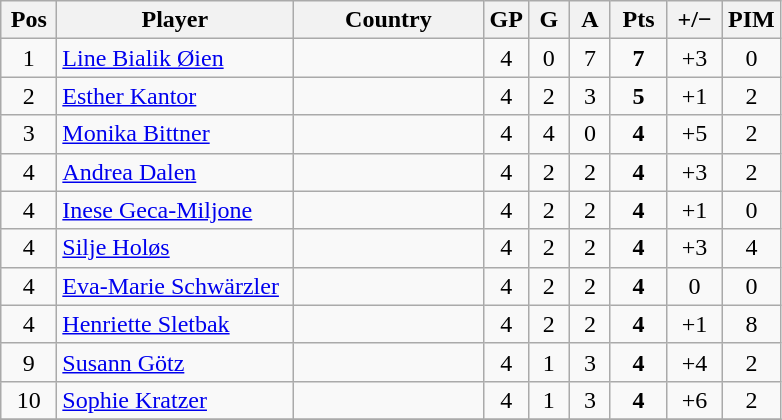<table class="wikitable sortable" style="text-align: center;">
<tr>
<th width=30>Pos</th>
<th width=150>Player</th>
<th width=120>Country</th>
<th width=20>GP</th>
<th width=20>G</th>
<th width=20>A</th>
<th width=30>Pts</th>
<th width=30>+/−</th>
<th width=30>PIM</th>
</tr>
<tr>
<td>1</td>
<td align=left><a href='#'>Line Bialik Øien</a></td>
<td align=left></td>
<td>4</td>
<td>0</td>
<td>7</td>
<td><strong>7</strong></td>
<td>+3</td>
<td>0</td>
</tr>
<tr>
<td>2</td>
<td align=left><a href='#'>Esther Kantor</a></td>
<td align=left></td>
<td>4</td>
<td>2</td>
<td>3</td>
<td><strong>5</strong></td>
<td>+1</td>
<td>2</td>
</tr>
<tr>
<td>3</td>
<td align=left><a href='#'>Monika Bittner</a></td>
<td align=left></td>
<td>4</td>
<td>4</td>
<td>0</td>
<td><strong>4</strong></td>
<td>+5</td>
<td>2</td>
</tr>
<tr>
<td>4</td>
<td align=left><a href='#'>Andrea Dalen</a></td>
<td align=left></td>
<td>4</td>
<td>2</td>
<td>2</td>
<td><strong>4</strong></td>
<td>+3</td>
<td>2</td>
</tr>
<tr>
<td>4</td>
<td align=left><a href='#'>Inese Geca-Miljone</a></td>
<td align=left></td>
<td>4</td>
<td>2</td>
<td>2</td>
<td><strong>4</strong></td>
<td>+1</td>
<td>0</td>
</tr>
<tr>
<td>4</td>
<td align=left><a href='#'>Silje Holøs</a></td>
<td align=left></td>
<td>4</td>
<td>2</td>
<td>2</td>
<td><strong>4</strong></td>
<td>+3</td>
<td>4</td>
</tr>
<tr>
<td>4</td>
<td align=left><a href='#'>Eva-Marie Schwärzler</a></td>
<td align=left></td>
<td>4</td>
<td>2</td>
<td>2</td>
<td><strong>4</strong></td>
<td>0</td>
<td>0</td>
</tr>
<tr>
<td>4</td>
<td align=left><a href='#'>Henriette Sletbak</a></td>
<td align=left></td>
<td>4</td>
<td>2</td>
<td>2</td>
<td><strong>4</strong></td>
<td>+1</td>
<td>8</td>
</tr>
<tr>
<td>9</td>
<td align=left><a href='#'>Susann Götz</a></td>
<td align=left></td>
<td>4</td>
<td>1</td>
<td>3</td>
<td><strong>4</strong></td>
<td>+4</td>
<td>2</td>
</tr>
<tr>
<td>10</td>
<td align=left><a href='#'>Sophie Kratzer</a></td>
<td align=left></td>
<td>4</td>
<td>1</td>
<td>3</td>
<td><strong>4</strong></td>
<td>+6</td>
<td>2</td>
</tr>
<tr>
</tr>
</table>
